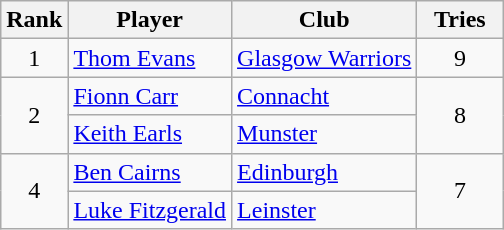<table class="wikitable" style="text-align:center">
<tr>
<th>Rank</th>
<th>Player</th>
<th>Club</th>
<th style="width:50px">Tries</th>
</tr>
<tr>
<td>1</td>
<td style="text-align:left"> <a href='#'>Thom Evans</a></td>
<td style="text-align:left"> <a href='#'>Glasgow Warriors</a></td>
<td>9</td>
</tr>
<tr>
<td rowspan="2">2</td>
<td style="text-align:left"> <a href='#'>Fionn Carr</a></td>
<td style="text-align:left"> <a href='#'>Connacht</a></td>
<td rowspan="2">8</td>
</tr>
<tr>
<td style="text-align:left"> <a href='#'>Keith Earls</a></td>
<td style="text-align:left"> <a href='#'>Munster</a></td>
</tr>
<tr>
<td rowspan="2">4</td>
<td style="text-align:left"> <a href='#'>Ben Cairns</a></td>
<td style="text-align:left"> <a href='#'>Edinburgh</a></td>
<td rowspan="2">7</td>
</tr>
<tr>
<td style="text-align:left"> <a href='#'>Luke Fitzgerald</a></td>
<td style="text-align:left"> <a href='#'>Leinster</a></td>
</tr>
</table>
